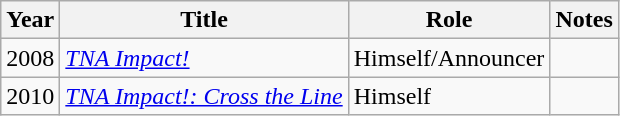<table class="wikitable">
<tr>
<th>Year</th>
<th>Title</th>
<th>Role</th>
<th>Notes</th>
</tr>
<tr>
<td>2008</td>
<td><em><a href='#'>TNA Impact!</a></em></td>
<td>Himself/Announcer</td>
<td></td>
</tr>
<tr>
<td>2010</td>
<td><em><a href='#'>TNA Impact!: Cross the Line</a></em></td>
<td>Himself</td>
<td></td>
</tr>
</table>
